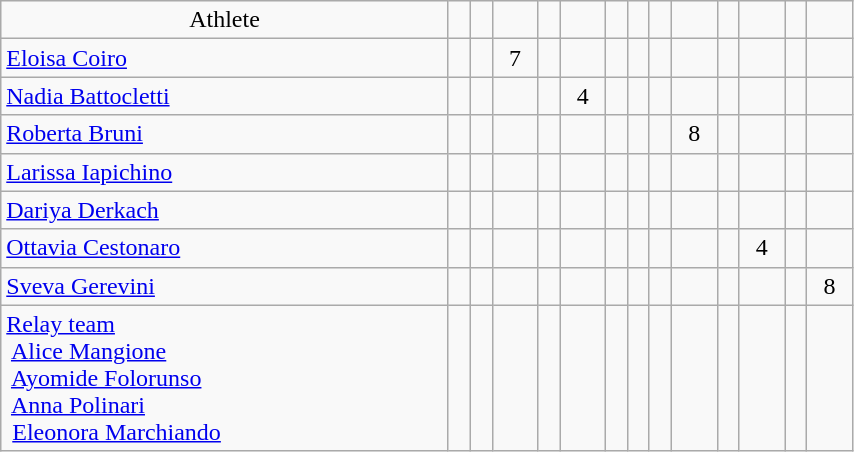<table class="wikitable" style="text-align: center; font-size:100%" width=45%">
<tr>
<td>Athlete</td>
<td></td>
<td></td>
<td></td>
<td></td>
<td></td>
<td></td>
<td></td>
<td></td>
<td></td>
<td></td>
<td></td>
<td></td>
<td></td>
</tr>
<tr>
<td align=left><a href='#'>Eloisa Coiro</a></td>
<td></td>
<td></td>
<td>7</td>
<td></td>
<td></td>
<td></td>
<td></td>
<td></td>
<td></td>
<td></td>
<td></td>
<td></td>
<td></td>
</tr>
<tr>
<td align=left><a href='#'>Nadia Battocletti</a></td>
<td></td>
<td></td>
<td></td>
<td></td>
<td>4</td>
<td></td>
<td></td>
<td></td>
<td></td>
<td></td>
<td></td>
<td></td>
<td></td>
</tr>
<tr>
<td align=left><a href='#'>Roberta Bruni</a></td>
<td></td>
<td></td>
<td></td>
<td></td>
<td></td>
<td></td>
<td></td>
<td></td>
<td>8</td>
<td></td>
<td></td>
<td></td>
<td></td>
</tr>
<tr>
<td align=left><a href='#'>Larissa Iapichino</a></td>
<td></td>
<td></td>
<td></td>
<td></td>
<td></td>
<td></td>
<td></td>
<td></td>
<td></td>
<td></td>
<td></td>
<td></td>
<td></td>
</tr>
<tr>
<td align=left><a href='#'>Dariya Derkach</a></td>
<td></td>
<td></td>
<td></td>
<td></td>
<td></td>
<td></td>
<td></td>
<td></td>
<td></td>
<td></td>
<td></td>
<td></td>
<td></td>
</tr>
<tr>
<td align=left><a href='#'>Ottavia Cestonaro</a></td>
<td></td>
<td></td>
<td></td>
<td></td>
<td></td>
<td></td>
<td></td>
<td></td>
<td></td>
<td></td>
<td>4</td>
<td></td>
<td></td>
</tr>
<tr>
<td align=left><a href='#'>Sveva Gerevini</a></td>
<td></td>
<td></td>
<td></td>
<td></td>
<td></td>
<td></td>
<td></td>
<td></td>
<td></td>
<td></td>
<td></td>
<td></td>
<td>8</td>
</tr>
<tr>
<td align=left><a href='#'>Relay team</a><br> <a href='#'>Alice Mangione</a><br> <a href='#'>Ayomide Folorunso</a><br> <a href='#'>Anna Polinari</a><br> <a href='#'>Eleonora Marchiando</a></td>
<td></td>
<td></td>
<td></td>
<td></td>
<td></td>
<td></td>
<td></td>
<td></td>
<td></td>
<td></td>
<td></td>
<td></td>
<td></td>
</tr>
</table>
